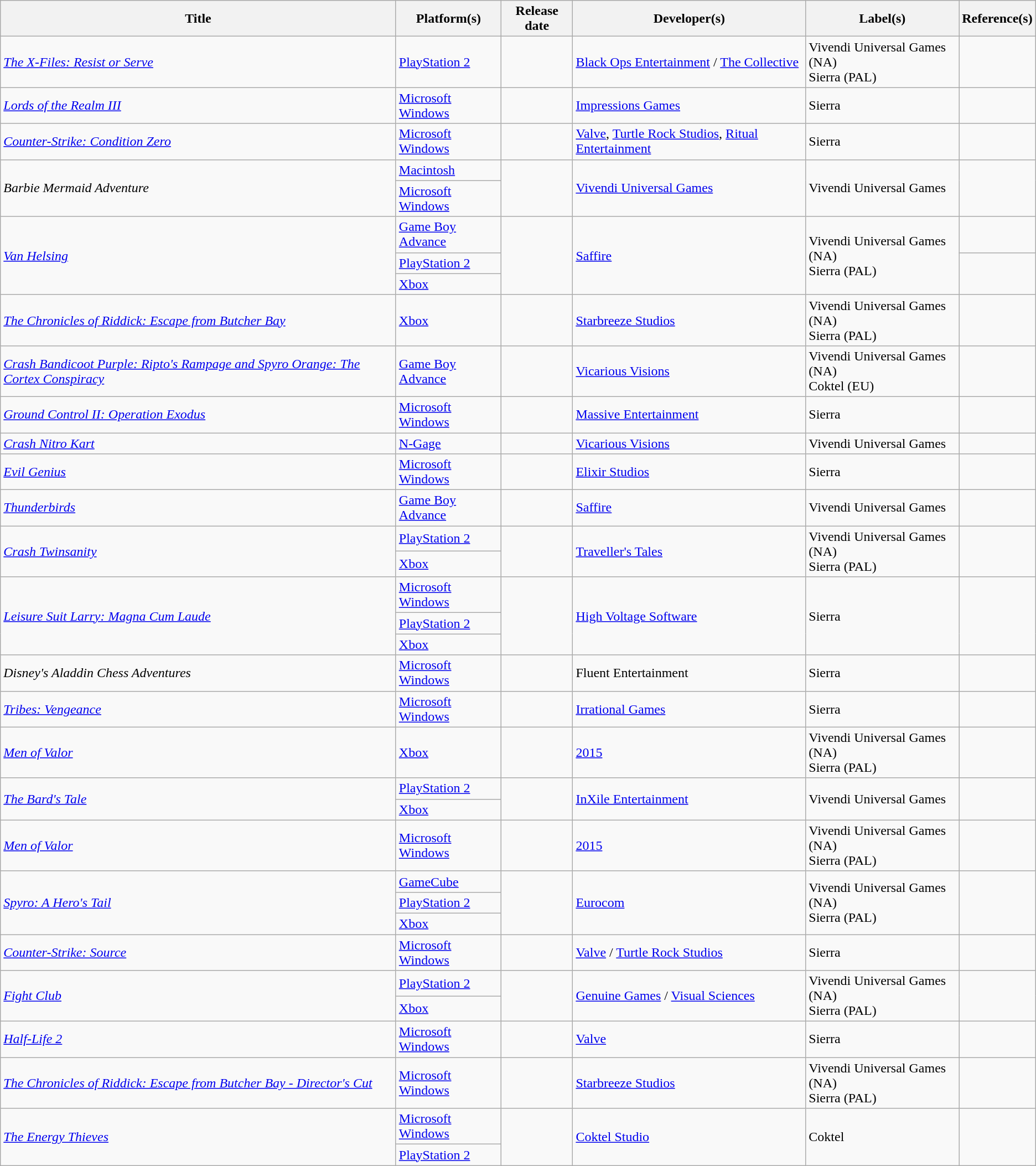<table class="wikitable sortable">
<tr>
<th>Title</th>
<th>Platform(s)</th>
<th>Release date</th>
<th>Developer(s)</th>
<th>Label(s)</th>
<th>Reference(s)</th>
</tr>
<tr>
<td><em><a href='#'>The X-Files: Resist or Serve</a></em></td>
<td><a href='#'>PlayStation 2</a></td>
<td></td>
<td><a href='#'>Black Ops Entertainment</a> / <a href='#'>The Collective</a></td>
<td>Vivendi Universal Games (NA)<br>Sierra (PAL)</td>
<td></td>
</tr>
<tr>
<td><em><a href='#'>Lords of the Realm III</a></em></td>
<td><a href='#'>Microsoft Windows</a></td>
<td></td>
<td><a href='#'>Impressions Games</a></td>
<td>Sierra</td>
<td></td>
</tr>
<tr>
<td><em><a href='#'>Counter-Strike: Condition Zero</a></em></td>
<td><a href='#'>Microsoft Windows</a></td>
<td></td>
<td><a href='#'>Valve</a>, <a href='#'>Turtle Rock Studios</a>, <a href='#'>Ritual Entertainment</a></td>
<td>Sierra</td>
<td></td>
</tr>
<tr>
<td rowspan="2"><em>Barbie Mermaid Adventure</em></td>
<td><a href='#'>Macintosh</a></td>
<td rowspan="2"></td>
<td rowspan="2"><a href='#'>Vivendi Universal Games</a></td>
<td rowspan="2">Vivendi Universal Games</td>
<td rowspan="2"></td>
</tr>
<tr>
<td><a href='#'>Microsoft Windows</a></td>
</tr>
<tr>
<td rowspan="3"><a href='#'><em>Van Helsing</em></a></td>
<td><a href='#'>Game Boy Advance</a></td>
<td rowspan="3"></td>
<td rowspan="3"><a href='#'>Saffire</a></td>
<td rowspan="3">Vivendi Universal Games (NA)<br>Sierra (PAL)</td>
<td></td>
</tr>
<tr>
<td><a href='#'>PlayStation 2</a></td>
<td rowspan="2"></td>
</tr>
<tr>
<td><a href='#'>Xbox</a></td>
</tr>
<tr>
<td><em><a href='#'>The Chronicles of Riddick: Escape from Butcher Bay</a></em></td>
<td><a href='#'>Xbox</a></td>
<td></td>
<td><a href='#'>Starbreeze Studios</a></td>
<td>Vivendi Universal Games (NA)<br>Sierra (PAL)</td>
<td></td>
</tr>
<tr>
<td><em><a href='#'>Crash Bandicoot Purple: Ripto's Rampage and Spyro Orange: The Cortex Conspiracy</a></em></td>
<td><a href='#'>Game Boy Advance</a></td>
<td></td>
<td><a href='#'>Vicarious Visions</a></td>
<td>Vivendi Universal Games (NA)<br>Coktel (EU)</td>
<td></td>
</tr>
<tr>
<td><em><a href='#'>Ground Control II: Operation Exodus</a></em></td>
<td><a href='#'>Microsoft Windows</a></td>
<td></td>
<td><a href='#'>Massive Entertainment</a></td>
<td>Sierra</td>
<td></td>
</tr>
<tr>
<td><em><a href='#'>Crash Nitro Kart</a></em></td>
<td><a href='#'>N-Gage</a></td>
<td></td>
<td><a href='#'>Vicarious Visions</a></td>
<td>Vivendi Universal Games</td>
<td></td>
</tr>
<tr>
<td><em><a href='#'>Evil Genius</a></em></td>
<td><a href='#'>Microsoft Windows</a></td>
<td></td>
<td><a href='#'>Elixir Studios</a></td>
<td>Sierra</td>
<td></td>
</tr>
<tr>
<td><em><a href='#'>Thunderbirds</a></em></td>
<td><a href='#'>Game Boy Advance</a></td>
<td></td>
<td><a href='#'>Saffire</a></td>
<td>Vivendi Universal Games</td>
<td></td>
</tr>
<tr>
<td rowspan="2"><em><a href='#'>Crash Twinsanity</a></em></td>
<td><a href='#'>PlayStation 2</a></td>
<td rowspan="2"></td>
<td rowspan="2"><a href='#'>Traveller's Tales</a></td>
<td rowspan="2">Vivendi Universal Games (NA)<br>Sierra (PAL)</td>
<td rowspan="2"></td>
</tr>
<tr>
<td><a href='#'>Xbox</a></td>
</tr>
<tr>
<td rowspan="3"><em><a href='#'>Leisure Suit Larry: Magna Cum Laude</a></em></td>
<td><a href='#'>Microsoft Windows</a></td>
<td rowspan="3"></td>
<td rowspan="3"><a href='#'>High Voltage Software</a></td>
<td rowspan="3">Sierra</td>
<td rowspan="3"></td>
</tr>
<tr>
<td><a href='#'>PlayStation 2</a></td>
</tr>
<tr>
<td><a href='#'>Xbox</a></td>
</tr>
<tr>
<td><em>Disney's Aladdin Chess Adventures</em></td>
<td><a href='#'>Microsoft Windows</a></td>
<td></td>
<td>Fluent Entertainment</td>
<td>Sierra</td>
<td></td>
</tr>
<tr>
<td><em><a href='#'>Tribes: Vengeance</a></em></td>
<td><a href='#'>Microsoft Windows</a></td>
<td></td>
<td><a href='#'>Irrational Games</a></td>
<td>Sierra</td>
<td></td>
</tr>
<tr>
<td><em><a href='#'>Men of Valor</a></em></td>
<td><a href='#'>Xbox</a></td>
<td></td>
<td><a href='#'>2015</a></td>
<td>Vivendi Universal Games (NA)<br>Sierra (PAL)</td>
<td></td>
</tr>
<tr>
<td rowspan="2"><em><a href='#'>The Bard's Tale</a></em></td>
<td><a href='#'>PlayStation 2</a></td>
<td rowspan="2"></td>
<td rowspan="2"><a href='#'>InXile Entertainment</a></td>
<td rowspan="2">Vivendi Universal Games</td>
<td rowspan="2"></td>
</tr>
<tr>
<td><a href='#'>Xbox</a></td>
</tr>
<tr>
<td><em><a href='#'>Men of Valor</a></em></td>
<td><a href='#'>Microsoft Windows</a></td>
<td></td>
<td><a href='#'>2015</a></td>
<td>Vivendi Universal Games (NA)<br>Sierra (PAL)</td>
<td></td>
</tr>
<tr>
<td rowspan="3"><em><a href='#'>Spyro: A Hero's Tail</a></em></td>
<td><a href='#'>GameCube</a></td>
<td rowspan="3"></td>
<td rowspan="3"><a href='#'>Eurocom</a></td>
<td rowspan="3">Vivendi Universal Games (NA)<br>Sierra (PAL)</td>
<td rowspan="3"></td>
</tr>
<tr>
<td><a href='#'>PlayStation 2</a></td>
</tr>
<tr>
<td><a href='#'>Xbox</a></td>
</tr>
<tr>
<td><em><a href='#'>Counter-Strike: Source</a></em></td>
<td><a href='#'>Microsoft Windows</a></td>
<td></td>
<td><a href='#'>Valve</a> / <a href='#'>Turtle Rock Studios</a></td>
<td>Sierra</td>
<td></td>
</tr>
<tr>
<td rowspan="2"><a href='#'><em>Fight Club</em></a></td>
<td><a href='#'>PlayStation 2</a></td>
<td rowspan="2"></td>
<td rowspan="2"><a href='#'>Genuine Games</a> / <a href='#'>Visual Sciences</a></td>
<td rowspan="2">Vivendi Universal Games (NA)<br>Sierra (PAL)</td>
<td rowspan="2"></td>
</tr>
<tr>
<td><a href='#'>Xbox</a></td>
</tr>
<tr>
<td><em><a href='#'>Half-Life 2</a></em></td>
<td><a href='#'>Microsoft Windows</a></td>
<td></td>
<td><a href='#'>Valve</a></td>
<td>Sierra</td>
<td></td>
</tr>
<tr>
<td><em><a href='#'>The Chronicles of Riddick: Escape from Butcher Bay - Director's Cut</a></em></td>
<td><a href='#'>Microsoft Windows</a></td>
<td></td>
<td><a href='#'>Starbreeze Studios</a></td>
<td>Vivendi Universal Games (NA)<br>Sierra (PAL)</td>
<td></td>
</tr>
<tr>
<td rowspan="2"><em><a href='#'>The Energy Thieves</a></em></td>
<td><a href='#'>Microsoft Windows</a></td>
<td rowspan="2"></td>
<td rowspan="2"><a href='#'>Coktel Studio</a></td>
<td rowspan="2">Coktel</td>
<td rowspan="2"></td>
</tr>
<tr>
<td><a href='#'>PlayStation 2</a></td>
</tr>
</table>
